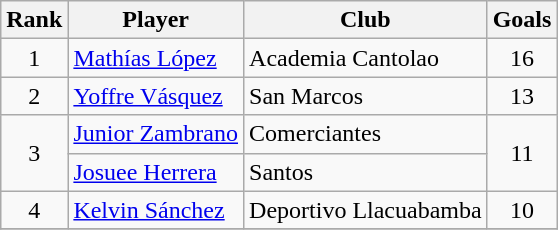<table class="wikitable" border="1">
<tr>
<th>Rank</th>
<th>Player</th>
<th>Club</th>
<th>Goals</th>
</tr>
<tr>
<td align="center">1</td>
<td> <a href='#'>Mathías López</a></td>
<td>Academia Cantolao</td>
<td align="center">16</td>
</tr>
<tr>
<td align="center">2</td>
<td> <a href='#'>Yoffre Vásquez</a></td>
<td>San Marcos</td>
<td align="center">13</td>
</tr>
<tr>
<td rowspan="2"  align="center">3</td>
<td> <a href='#'>Junior Zambrano</a></td>
<td>Comerciantes</td>
<td rowspan="2"  align="center">11</td>
</tr>
<tr>
<td> <a href='#'>Josuee Herrera</a></td>
<td>Santos</td>
</tr>
<tr>
<td align="center">4</td>
<td> <a href='#'>Kelvin Sánchez</a></td>
<td>Deportivo Llacuabamba</td>
<td align="center">10</td>
</tr>
<tr>
</tr>
</table>
